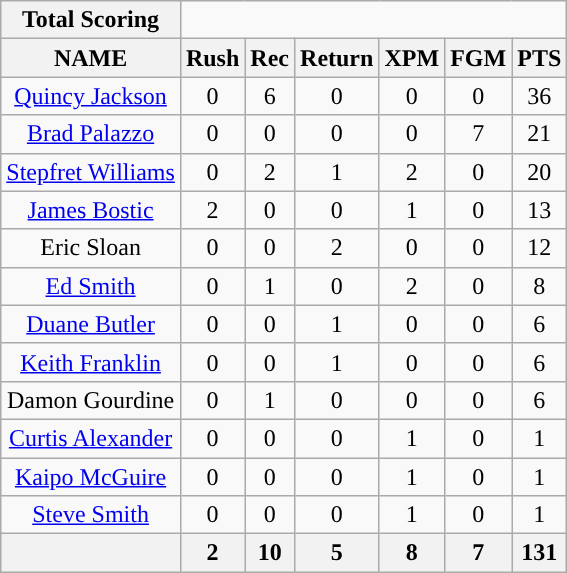<table class="wikitable sortable" style="text-align:center;">
<tr>
<th style="text-align:center;">Total Scoring</th>
</tr>
<tr>
<th>NAME</th>
<th>Rush</th>
<th>Rec</th>
<th>Return</th>
<th>XPM</th>
<th>FGM</th>
<th>PTS</th>
</tr>
<tr>
<td><a href='#'>Quincy Jackson</a></td>
<td>0</td>
<td>6</td>
<td>0</td>
<td>0</td>
<td>0</td>
<td>36</td>
</tr>
<tr>
<td><a href='#'>Brad Palazzo</a></td>
<td>0</td>
<td>0</td>
<td>0</td>
<td>0</td>
<td>7</td>
<td>21</td>
</tr>
<tr>
<td><a href='#'>Stepfret Williams</a></td>
<td>0</td>
<td>2</td>
<td><abbr>1</abbr></td>
<td>2</td>
<td>0</td>
<td>20</td>
</tr>
<tr>
<td><a href='#'>James Bostic</a></td>
<td>2</td>
<td>0</td>
<td>0</td>
<td>1</td>
<td>0</td>
<td>13</td>
</tr>
<tr>
<td>Eric Sloan</td>
<td>0</td>
<td>0</td>
<td><abbr>2</abbr></td>
<td>0</td>
<td>0</td>
<td>12</td>
</tr>
<tr>
<td><a href='#'>Ed Smith</a></td>
<td>0</td>
<td>1</td>
<td>0</td>
<td>2</td>
<td>0</td>
<td>8</td>
</tr>
<tr>
<td><a href='#'>Duane Butler</a></td>
<td>0</td>
<td>0</td>
<td><abbr>1</abbr></td>
<td>0</td>
<td>0</td>
<td>6</td>
</tr>
<tr>
<td><a href='#'>Keith Franklin</a></td>
<td>0</td>
<td>0</td>
<td><abbr>1</abbr></td>
<td>0</td>
<td>0</td>
<td>6</td>
</tr>
<tr>
<td>Damon Gourdine</td>
<td>0</td>
<td>1</td>
<td>0</td>
<td>0</td>
<td>0</td>
<td>6</td>
</tr>
<tr>
<td><a href='#'>Curtis Alexander</a></td>
<td>0</td>
<td>0</td>
<td>0</td>
<td>1</td>
<td>0</td>
<td>1</td>
</tr>
<tr>
<td><a href='#'>Kaipo McGuire</a></td>
<td>0</td>
<td>0</td>
<td>0</td>
<td>1</td>
<td>0</td>
<td>1</td>
</tr>
<tr>
<td><a href='#'>Steve Smith</a></td>
<td>0</td>
<td>0</td>
<td>0</td>
<td>1</td>
<td>0</td>
<td>1</td>
</tr>
<tr>
<th colspan="1"></th>
<th>2</th>
<th>10</th>
<th>5</th>
<th>8</th>
<th>7</th>
<th>131</th>
</tr>
</table>
